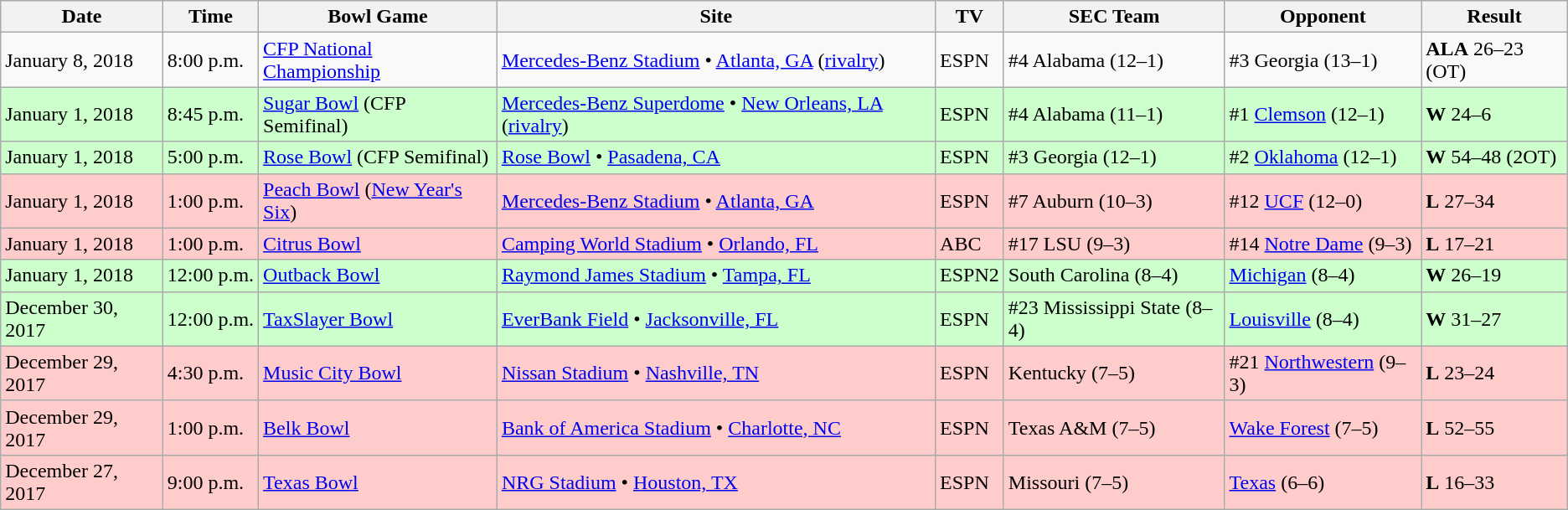<table class="wikitable">
<tr>
<th>Date</th>
<th>Time</th>
<th>Bowl Game</th>
<th>Site</th>
<th>TV</th>
<th>SEC Team</th>
<th>Opponent</th>
<th>Result</th>
</tr>
<tr bccolor=ccffcc>
<td>January 8, 2018</td>
<td>8:00 p.m.</td>
<td><a href='#'>CFP National Championship</a></td>
<td><a href='#'>Mercedes-Benz Stadium</a> • <a href='#'>Atlanta, GA</a> (<a href='#'>rivalry</a>)</td>
<td>ESPN</td>
<td>#4 Alabama (12–1)</td>
<td>#3 Georgia (13–1)</td>
<td><strong>ALA</strong> 26–23 (OT)</td>
</tr>
<tr bgcolor=ccffcc>
<td>January 1, 2018</td>
<td>8:45 p.m.</td>
<td><a href='#'>Sugar Bowl</a> (CFP Semifinal)</td>
<td><a href='#'>Mercedes-Benz Superdome</a> • <a href='#'>New Orleans, LA</a> (<a href='#'>rivalry</a>)</td>
<td>ESPN</td>
<td>#4 Alabama (11–1)</td>
<td>#1 <a href='#'>Clemson</a> (12–1)</td>
<td><strong>W</strong> 24–6</td>
</tr>
<tr bgcolor=ccffcc>
<td>January 1, 2018</td>
<td>5:00 p.m.</td>
<td><a href='#'>Rose Bowl</a> (CFP Semifinal)</td>
<td><a href='#'>Rose Bowl</a> • <a href='#'>Pasadena, CA</a></td>
<td>ESPN</td>
<td>#3 Georgia (12–1)</td>
<td>#2 <a href='#'>Oklahoma</a> (12–1)</td>
<td><strong>W</strong> 54–48 (2OT)</td>
</tr>
<tr bgcolor=ffcccc>
<td>January 1, 2018</td>
<td>1:00 p.m.</td>
<td><a href='#'>Peach Bowl</a> (<a href='#'>New Year's Six</a>)</td>
<td><a href='#'>Mercedes-Benz Stadium</a> • <a href='#'>Atlanta, GA</a></td>
<td>ESPN</td>
<td>#7 Auburn (10–3)</td>
<td>#12 <a href='#'>UCF</a> (12–0)</td>
<td><strong>L</strong> 27–34</td>
</tr>
<tr bgcolor=ffcccc>
<td>January 1, 2018</td>
<td>1:00 p.m.</td>
<td><a href='#'>Citrus Bowl</a></td>
<td><a href='#'>Camping World Stadium</a> • <a href='#'>Orlando, FL</a></td>
<td>ABC</td>
<td>#17 LSU (9–3)</td>
<td>#14 <a href='#'>Notre Dame</a> (9–3)</td>
<td><strong>L</strong> 17–21</td>
</tr>
<tr bgcolor=ccffcc>
<td>January 1, 2018</td>
<td>12:00 p.m.</td>
<td><a href='#'>Outback Bowl</a></td>
<td><a href='#'>Raymond James Stadium</a> • <a href='#'>Tampa, FL</a></td>
<td>ESPN2</td>
<td>South Carolina (8–4)</td>
<td><a href='#'>Michigan</a> (8–4)</td>
<td><strong>W</strong> 26–19</td>
</tr>
<tr bgcolor=ccffcc>
<td>December 30, 2017</td>
<td>12:00 p.m.</td>
<td><a href='#'>TaxSlayer Bowl</a></td>
<td><a href='#'>EverBank Field</a> • <a href='#'>Jacksonville, FL</a></td>
<td>ESPN</td>
<td>#23 Mississippi State (8–4)</td>
<td><a href='#'>Louisville</a> (8–4)</td>
<td><strong>W</strong> 31–27</td>
</tr>
<tr bgcolor=ffcccc>
<td>December 29, 2017</td>
<td>4:30 p.m.</td>
<td><a href='#'>Music City Bowl</a></td>
<td><a href='#'>Nissan Stadium</a> • <a href='#'>Nashville, TN</a></td>
<td>ESPN</td>
<td>Kentucky (7–5)</td>
<td>#21 <a href='#'>Northwestern</a> (9–3)</td>
<td><strong>L</strong> 23–24</td>
</tr>
<tr bgcolor=ffcccc>
<td>December 29, 2017</td>
<td>1:00 p.m.</td>
<td><a href='#'>Belk Bowl</a></td>
<td><a href='#'>Bank of America Stadium</a> • <a href='#'>Charlotte, NC</a></td>
<td>ESPN</td>
<td>Texas A&M (7–5)</td>
<td><a href='#'>Wake Forest</a> (7–5)</td>
<td><strong>L</strong> 52–55</td>
</tr>
<tr bgcolor=ffcccc>
<td>December 27, 2017</td>
<td>9:00 p.m.</td>
<td><a href='#'>Texas Bowl</a></td>
<td><a href='#'>NRG Stadium</a> • <a href='#'>Houston, TX</a></td>
<td>ESPN</td>
<td>Missouri (7–5)</td>
<td><a href='#'>Texas</a> (6–6)</td>
<td><strong>L</strong> 16–33</td>
</tr>
</table>
